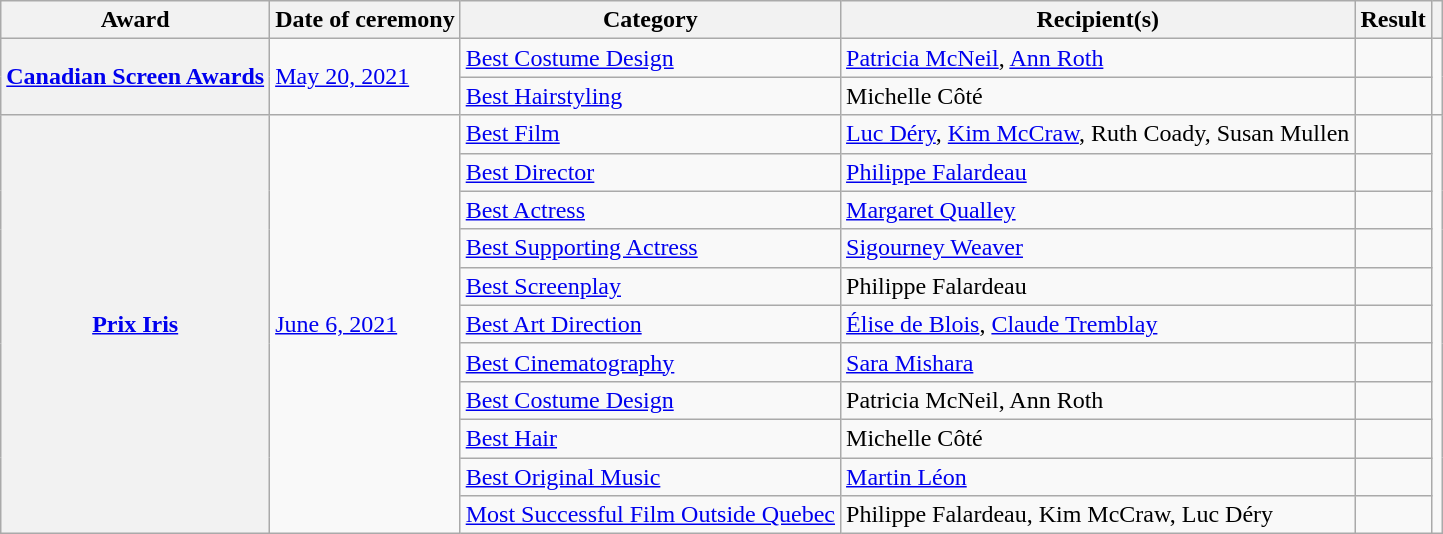<table class="wikitable plainrowheaders sortable">
<tr>
<th scope="col">Award</th>
<th scope="col">Date of ceremony</th>
<th scope="col">Category</th>
<th scope="col">Recipient(s)</th>
<th scope="col">Result</th>
<th scope="col" class="unsortable"></th>
</tr>
<tr>
<th scope="row" rowspan=2><a href='#'>Canadian Screen Awards</a></th>
<td rowspan="2"><a href='#'>May 20, 2021</a></td>
<td><a href='#'>Best Costume Design</a></td>
<td><a href='#'>Patricia McNeil</a>, <a href='#'>Ann Roth</a></td>
<td></td>
<td rowspan=2></td>
</tr>
<tr>
<td><a href='#'>Best Hairstyling</a></td>
<td>Michelle Côté</td>
<td></td>
</tr>
<tr>
<th scope="row" rowspan=11><a href='#'>Prix Iris</a></th>
<td rowspan="11"><a href='#'>June 6, 2021</a></td>
<td><a href='#'>Best Film</a></td>
<td><a href='#'>Luc Déry</a>, <a href='#'>Kim McCraw</a>, Ruth Coady, Susan Mullen</td>
<td></td>
<td rowspan=11></td>
</tr>
<tr>
<td><a href='#'>Best Director</a></td>
<td><a href='#'>Philippe Falardeau</a></td>
<td></td>
</tr>
<tr>
<td><a href='#'>Best Actress</a></td>
<td><a href='#'>Margaret Qualley</a></td>
<td></td>
</tr>
<tr>
<td><a href='#'>Best Supporting Actress</a></td>
<td><a href='#'>Sigourney Weaver</a></td>
<td></td>
</tr>
<tr>
<td><a href='#'>Best Screenplay</a></td>
<td>Philippe Falardeau</td>
<td></td>
</tr>
<tr>
<td><a href='#'>Best Art Direction</a></td>
<td><a href='#'>Élise de Blois</a>, <a href='#'>Claude Tremblay</a></td>
<td></td>
</tr>
<tr>
<td><a href='#'>Best Cinematography</a></td>
<td><a href='#'>Sara Mishara</a></td>
<td></td>
</tr>
<tr>
<td><a href='#'>Best Costume Design</a></td>
<td>Patricia McNeil, Ann Roth</td>
<td></td>
</tr>
<tr>
<td><a href='#'>Best Hair</a></td>
<td>Michelle Côté</td>
<td></td>
</tr>
<tr>
<td><a href='#'>Best Original Music</a></td>
<td><a href='#'>Martin Léon</a></td>
<td></td>
</tr>
<tr>
<td><a href='#'>Most Successful Film Outside Quebec</a></td>
<td>Philippe Falardeau, Kim McCraw, Luc Déry</td>
<td></td>
</tr>
</table>
